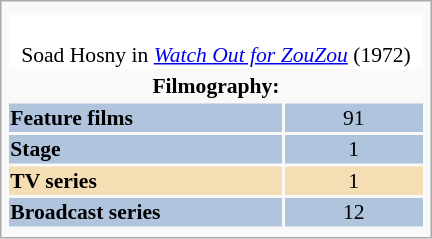<table class="infobox" style="width: 20em; text-align: left; font-size: 90%; vertical-align: middle; background-color: #white;">
<tr>
</tr>
<tr>
</tr>
<tr style="background-color: white;">
<td colspan="3" style="text-align:center;"><br>Soad Hosny in <em><a href='#'>Watch Out for ZouZou</a></em> (1972)</td>
</tr>
<tr>
<th colspan="2" align="center">Filmography:</th>
</tr>
<tr>
<th style="background:#B0C4DE;">Feature films</th>
<td style="background:#B0C4DE;" colspan="2" align="center" width=50>91</td>
</tr>
<tr>
<th style="background:#B0C4DE;">Stage</th>
<td style="background:#B0C4DE;" colspan="2" align="center" width=50>1</td>
</tr>
<tr>
<th style="background:#F5DEB3;">TV series</th>
<td style="background:#F5DEB3;" colspan="2" align="center" width=50>1</td>
</tr>
<tr>
<th style="background:#B0C4DE;">Broadcast series</th>
<td style="background:#B0C4DE;" colspan="2" align="center" width=50>12</td>
</tr>
<tr>
</tr>
</table>
